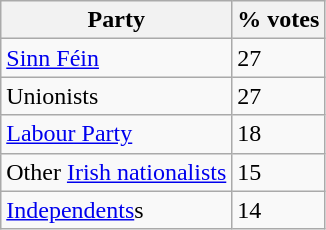<table class=wikitable>
<tr>
<th>Party</th>
<th>% votes</th>
</tr>
<tr>
<td><a href='#'>Sinn Féin</a></td>
<td>27</td>
</tr>
<tr>
<td>Unionists</td>
<td>27</td>
</tr>
<tr>
<td><a href='#'>Labour Party</a></td>
<td>18</td>
</tr>
<tr>
<td>Other <a href='#'>Irish nationalists</a></td>
<td>15</td>
</tr>
<tr>
<td><a href='#'>Independents</a>s</td>
<td>14</td>
</tr>
</table>
